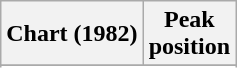<table class="wikitable sortable">
<tr>
<th>Chart (1982)</th>
<th>Peak<br>position</th>
</tr>
<tr>
</tr>
<tr>
</tr>
</table>
